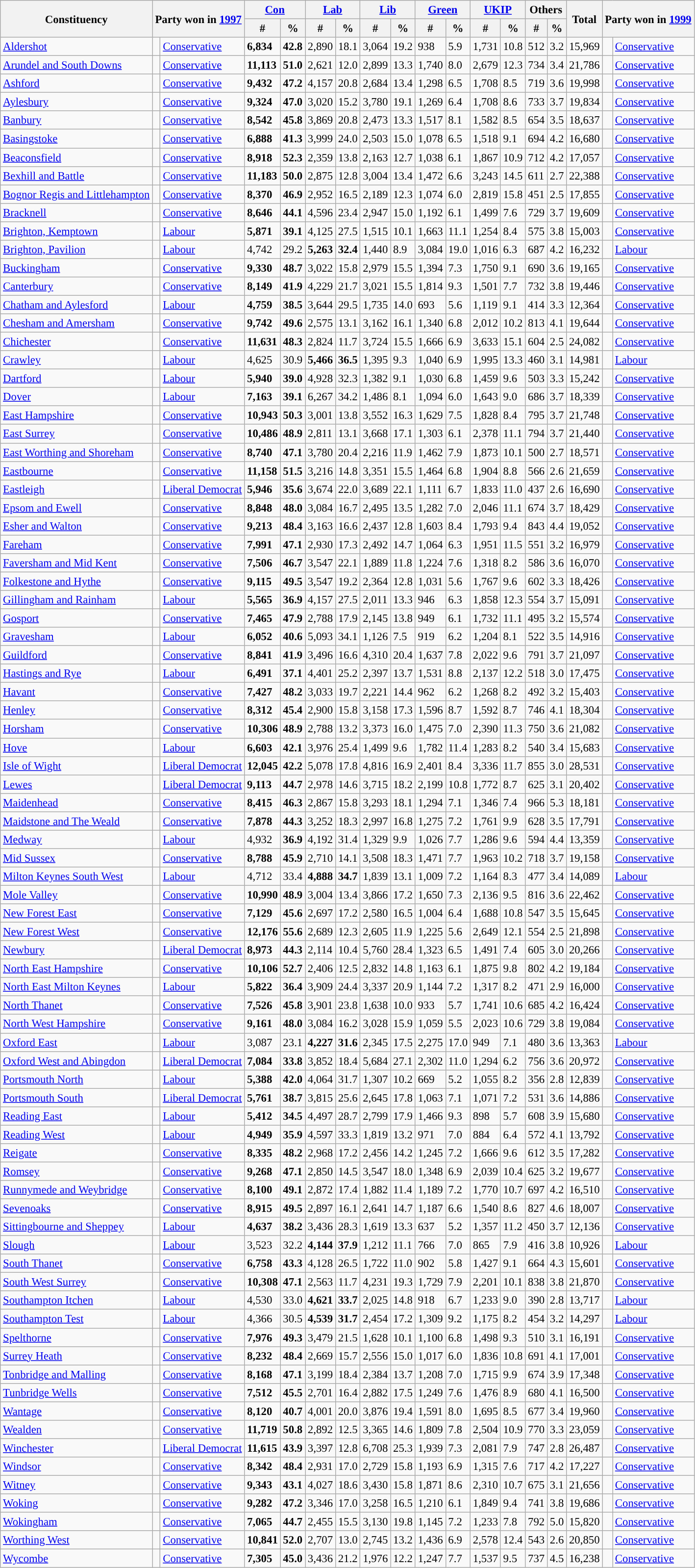<table class="wikitable sortable" style="font-size: 95%;">
<tr>
<th rowspan="2">Constituency</th>
<th colspan="2" rowspan="2">Party won in <a href='#'>1997</a></th>
<th colspan="2"><a href='#'>Con</a></th>
<th colspan="2"><a href='#'>Lab</a></th>
<th colspan="2"><a href='#'>Lib</a></th>
<th colspan="2"><a href='#'>Green</a></th>
<th colspan="2"><a href='#'>UKIP</a></th>
<th colspan="2">Others</th>
<th rowspan="2">Total</th>
<th colspan="2" rowspan="2">Party won in <a href='#'>1999</a></th>
</tr>
<tr>
<th>#</th>
<th>%</th>
<th>#</th>
<th>%</th>
<th>#</th>
<th>%</th>
<th>#</th>
<th>%</th>
<th>#</th>
<th>%</th>
<th>#</th>
<th>%</th>
</tr>
<tr>
<td><a href='#'>Aldershot</a></td>
<td style="color:inherit;background:"> </td>
<td><a href='#'>Conservative</a></td>
<td><strong>6,834</strong></td>
<td><strong>42.8</strong></td>
<td>2,890</td>
<td>18.1</td>
<td>3,064</td>
<td>19.2</td>
<td>938</td>
<td>5.9</td>
<td>1,731</td>
<td>10.8</td>
<td>512</td>
<td>3.2</td>
<td>15,969</td>
<td style="color:inherit;background:"> </td>
<td><a href='#'>Conservative</a></td>
</tr>
<tr>
<td><a href='#'>Arundel and South Downs</a></td>
<td style="color:inherit;background:"> </td>
<td><a href='#'>Conservative</a></td>
<td><strong>11,113</strong></td>
<td><strong>51.0</strong></td>
<td>2,621</td>
<td>12.0</td>
<td>2,899</td>
<td>13.3</td>
<td>1,740</td>
<td>8.0</td>
<td>2,679</td>
<td>12.3</td>
<td>734</td>
<td>3.4</td>
<td>21,786</td>
<td style="color:inherit;background:"> </td>
<td><a href='#'>Conservative</a></td>
</tr>
<tr>
<td><a href='#'>Ashford</a></td>
<td style="color:inherit;background:"> </td>
<td><a href='#'>Conservative</a></td>
<td><strong>9,432</strong></td>
<td><strong>47.2</strong></td>
<td>4,157</td>
<td>20.8</td>
<td>2,684</td>
<td>13.4</td>
<td>1,298</td>
<td>6.5</td>
<td>1,708</td>
<td>8.5</td>
<td>719</td>
<td>3.6</td>
<td>19,998</td>
<td style="color:inherit;background:"> </td>
<td><a href='#'>Conservative</a></td>
</tr>
<tr>
<td><a href='#'>Aylesbury</a></td>
<td style="color:inherit;background:"> </td>
<td><a href='#'>Conservative</a></td>
<td><strong>9,324</strong></td>
<td><strong>47.0</strong></td>
<td>3,020</td>
<td>15.2</td>
<td>3,780</td>
<td>19.1</td>
<td>1,269</td>
<td>6.4</td>
<td>1,708</td>
<td>8.6</td>
<td>733</td>
<td>3.7</td>
<td>19,834</td>
<td style="color:inherit;background:"> </td>
<td><a href='#'>Conservative</a></td>
</tr>
<tr>
<td><a href='#'>Banbury</a></td>
<td style="color:inherit;background:"> </td>
<td><a href='#'>Conservative</a></td>
<td><strong>8,542</strong></td>
<td><strong>45.8</strong></td>
<td>3,869</td>
<td>20.8</td>
<td>2,473</td>
<td>13.3</td>
<td>1,517</td>
<td>8.1</td>
<td>1,582</td>
<td>8.5</td>
<td>654</td>
<td>3.5</td>
<td>18,637</td>
<td style="color:inherit;background:"> </td>
<td><a href='#'>Conservative</a></td>
</tr>
<tr>
<td><a href='#'>Basingstoke</a></td>
<td style="color:inherit;background:"> </td>
<td><a href='#'>Conservative</a></td>
<td><strong>6,888</strong></td>
<td><strong>41.3</strong></td>
<td>3,999</td>
<td>24.0</td>
<td>2,503</td>
<td>15.0</td>
<td>1,078</td>
<td>6.5</td>
<td>1,518</td>
<td>9.1</td>
<td>694</td>
<td>4.2</td>
<td>16,680</td>
<td style="color:inherit;background:"> </td>
<td><a href='#'>Conservative</a></td>
</tr>
<tr>
<td><a href='#'>Beaconsfield</a></td>
<td style="color:inherit;background:"> </td>
<td><a href='#'>Conservative</a></td>
<td><strong>8,918</strong></td>
<td><strong>52.3</strong></td>
<td>2,359</td>
<td>13.8</td>
<td>2,163</td>
<td>12.7</td>
<td>1,038</td>
<td>6.1</td>
<td>1,867</td>
<td>10.9</td>
<td>712</td>
<td>4.2</td>
<td>17,057</td>
<td style="color:inherit;background:"> </td>
<td><a href='#'>Conservative</a></td>
</tr>
<tr>
<td><a href='#'>Bexhill and Battle</a></td>
<td style="color:inherit;background:"> </td>
<td><a href='#'>Conservative</a></td>
<td><strong>11,183</strong></td>
<td><strong>50.0</strong></td>
<td>2,875</td>
<td>12.8</td>
<td>3,004</td>
<td>13.4</td>
<td>1,472</td>
<td>6.6</td>
<td>3,243</td>
<td>14.5</td>
<td>611</td>
<td>2.7</td>
<td>22,388</td>
<td style="color:inherit;background:"> </td>
<td><a href='#'>Conservative</a></td>
</tr>
<tr>
<td><a href='#'>Bognor Regis and Littlehampton</a></td>
<td style="color:inherit;background:"> </td>
<td><a href='#'>Conservative</a></td>
<td><strong>8,370</strong></td>
<td><strong>46.9</strong></td>
<td>2,952</td>
<td>16.5</td>
<td>2,189</td>
<td>12.3</td>
<td>1,074</td>
<td>6.0</td>
<td>2,819</td>
<td>15.8</td>
<td>451</td>
<td>2.5</td>
<td>17,855</td>
<td style="color:inherit;background:"> </td>
<td><a href='#'>Conservative</a></td>
</tr>
<tr>
<td><a href='#'>Bracknell</a></td>
<td style="color:inherit;background:"> </td>
<td><a href='#'>Conservative</a></td>
<td><strong>8,646</strong></td>
<td><strong>44.1</strong></td>
<td>4,596</td>
<td>23.4</td>
<td>2,947</td>
<td>15.0</td>
<td>1,192</td>
<td>6.1</td>
<td>1,499</td>
<td>7.6</td>
<td>729</td>
<td>3.7</td>
<td>19,609</td>
<td style="color:inherit;background:"> </td>
<td><a href='#'>Conservative</a></td>
</tr>
<tr>
<td><a href='#'>Brighton, Kemptown</a></td>
<td style="color:inherit;background:"> </td>
<td><a href='#'>Labour</a></td>
<td><strong>5,871</strong></td>
<td><strong>39.1</strong></td>
<td>4,125</td>
<td>27.5</td>
<td>1,515</td>
<td>10.1</td>
<td>1,663</td>
<td>11.1</td>
<td>1,254</td>
<td>8.4</td>
<td>575</td>
<td>3.8</td>
<td>15,003</td>
<td style="color:inherit;background:"> </td>
<td><a href='#'>Conservative</a></td>
</tr>
<tr>
<td><a href='#'>Brighton, Pavilion</a></td>
<td style="color:inherit;background:"> </td>
<td><a href='#'>Labour</a></td>
<td>4,742</td>
<td>29.2</td>
<td><strong>5,263</strong></td>
<td><strong>32.4</strong></td>
<td>1,440</td>
<td>8.9</td>
<td>3,084</td>
<td>19.0</td>
<td>1,016</td>
<td>6.3</td>
<td>687</td>
<td>4.2</td>
<td>16,232</td>
<td style="color:inherit;background:"> </td>
<td><a href='#'>Labour</a></td>
</tr>
<tr>
<td><a href='#'>Buckingham</a></td>
<td style="color:inherit;background:"> </td>
<td><a href='#'>Conservative</a></td>
<td><strong>9,330</strong></td>
<td><strong>48.7</strong></td>
<td>3,022</td>
<td>15.8</td>
<td>2,979</td>
<td>15.5</td>
<td>1,394</td>
<td>7.3</td>
<td>1,750</td>
<td>9.1</td>
<td>690</td>
<td>3.6</td>
<td>19,165</td>
<td style="color:inherit;background:"> </td>
<td><a href='#'>Conservative</a></td>
</tr>
<tr>
<td><a href='#'>Canterbury</a></td>
<td style="color:inherit;background:"> </td>
<td><a href='#'>Conservative</a></td>
<td><strong>8,149</strong></td>
<td><strong>41.9</strong></td>
<td>4,229</td>
<td>21.7</td>
<td>3,021</td>
<td>15.5</td>
<td>1,814</td>
<td>9.3</td>
<td>1,501</td>
<td>7.7</td>
<td>732</td>
<td>3.8</td>
<td>19,446</td>
<td style="color:inherit;background:"> </td>
<td><a href='#'>Conservative</a></td>
</tr>
<tr>
<td><a href='#'>Chatham and Aylesford</a></td>
<td style="color:inherit;background:"> </td>
<td><a href='#'>Labour</a></td>
<td><strong>4,759</strong></td>
<td><strong>38.5</strong></td>
<td>3,644</td>
<td>29.5</td>
<td>1,735</td>
<td>14.0</td>
<td>693</td>
<td>5.6</td>
<td>1,119</td>
<td>9.1</td>
<td>414</td>
<td>3.3</td>
<td>12,364</td>
<td style="color:inherit;background:"> </td>
<td><a href='#'>Conservative</a></td>
</tr>
<tr>
<td><a href='#'>Chesham and Amersham</a></td>
<td style="color:inherit;background:"> </td>
<td><a href='#'>Conservative</a></td>
<td><strong>9,742</strong></td>
<td><strong>49.6</strong></td>
<td>2,575</td>
<td>13.1</td>
<td>3,162</td>
<td>16.1</td>
<td>1,340</td>
<td>6.8</td>
<td>2,012</td>
<td>10.2</td>
<td>813</td>
<td>4.1</td>
<td>19,644</td>
<td style="color:inherit;background:"> </td>
<td><a href='#'>Conservative</a></td>
</tr>
<tr>
<td><a href='#'>Chichester</a></td>
<td style="color:inherit;background:"> </td>
<td><a href='#'>Conservative</a></td>
<td><strong>11,631</strong></td>
<td><strong>48.3</strong></td>
<td>2,824</td>
<td>11.7</td>
<td>3,724</td>
<td>15.5</td>
<td>1,666</td>
<td>6.9</td>
<td>3,633</td>
<td>15.1</td>
<td>604</td>
<td>2.5</td>
<td>24,082</td>
<td style="color:inherit;background:"> </td>
<td><a href='#'>Conservative</a></td>
</tr>
<tr>
<td><a href='#'>Crawley</a></td>
<td style="color:inherit;background:"> </td>
<td><a href='#'>Labour</a></td>
<td>4,625</td>
<td>30.9</td>
<td><strong>5,466</strong></td>
<td><strong>36.5</strong></td>
<td>1,395</td>
<td>9.3</td>
<td>1,040</td>
<td>6.9</td>
<td>1,995</td>
<td>13.3</td>
<td>460</td>
<td>3.1</td>
<td>14,981</td>
<td style="color:inherit;background:"> </td>
<td><a href='#'>Labour</a></td>
</tr>
<tr>
<td><a href='#'>Dartford</a></td>
<td style="color:inherit;background:"> </td>
<td><a href='#'>Labour</a></td>
<td><strong>5,940</strong></td>
<td><strong>39.0</strong></td>
<td>4,928</td>
<td>32.3</td>
<td>1,382</td>
<td>9.1</td>
<td>1,030</td>
<td>6.8</td>
<td>1,459</td>
<td>9.6</td>
<td>503</td>
<td>3.3</td>
<td>15,242</td>
<td style="color:inherit;background:"> </td>
<td><a href='#'>Conservative</a></td>
</tr>
<tr>
<td><a href='#'>Dover</a></td>
<td style="color:inherit;background:"> </td>
<td><a href='#'>Labour</a></td>
<td><strong>7,163</strong></td>
<td><strong>39.1</strong></td>
<td>6,267</td>
<td>34.2</td>
<td>1,486</td>
<td>8.1</td>
<td>1,094</td>
<td>6.0</td>
<td>1,643</td>
<td>9.0</td>
<td>686</td>
<td>3.7</td>
<td>18,339</td>
<td style="color:inherit;background:"> </td>
<td><a href='#'>Conservative</a></td>
</tr>
<tr>
<td><a href='#'>East Hampshire</a></td>
<td style="color:inherit;background:"> </td>
<td><a href='#'>Conservative</a></td>
<td><strong>10,943</strong></td>
<td><strong>50.3</strong></td>
<td>3,001</td>
<td>13.8</td>
<td>3,552</td>
<td>16.3</td>
<td>1,629</td>
<td>7.5</td>
<td>1,828</td>
<td>8.4</td>
<td>795</td>
<td>3.7</td>
<td>21,748</td>
<td style="color:inherit;background:"> </td>
<td><a href='#'>Conservative</a></td>
</tr>
<tr>
<td><a href='#'>East Surrey</a></td>
<td style="color:inherit;background:"> </td>
<td><a href='#'>Conservative</a></td>
<td><strong>10,486</strong></td>
<td><strong>48.9</strong></td>
<td>2,811</td>
<td>13.1</td>
<td>3,668</td>
<td>17.1</td>
<td>1,303</td>
<td>6.1</td>
<td>2,378</td>
<td>11.1</td>
<td>794</td>
<td>3.7</td>
<td>21,440</td>
<td style="color:inherit;background:"> </td>
<td><a href='#'>Conservative</a></td>
</tr>
<tr>
<td><a href='#'>East Worthing and Shoreham</a></td>
<td style="color:inherit;background:"> </td>
<td><a href='#'>Conservative</a></td>
<td><strong>8,740</strong></td>
<td><strong>47.1</strong></td>
<td>3,780</td>
<td>20.4</td>
<td>2,216</td>
<td>11.9</td>
<td>1,462</td>
<td>7.9</td>
<td>1,873</td>
<td>10.1</td>
<td>500</td>
<td>2.7</td>
<td>18,571</td>
<td style="color:inherit;background:"> </td>
<td><a href='#'>Conservative</a></td>
</tr>
<tr>
<td><a href='#'>Eastbourne</a></td>
<td style="color:inherit;background:"> </td>
<td><a href='#'>Conservative</a></td>
<td><strong>11,158</strong></td>
<td><strong>51.5</strong></td>
<td>3,216</td>
<td>14.8</td>
<td>3,351</td>
<td>15.5</td>
<td>1,464</td>
<td>6.8</td>
<td>1,904</td>
<td>8.8</td>
<td>566</td>
<td>2.6</td>
<td>21,659</td>
<td style="color:inherit;background:"> </td>
<td><a href='#'>Conservative</a></td>
</tr>
<tr>
<td><a href='#'>Eastleigh</a></td>
<td style="color:inherit;background:"></td>
<td><a href='#'>Liberal Democrat</a></td>
<td><strong>5,946</strong></td>
<td><strong>35.6</strong></td>
<td>3,674</td>
<td>22.0</td>
<td>3,689</td>
<td>22.1</td>
<td>1,111</td>
<td>6.7</td>
<td>1,833</td>
<td>11.0</td>
<td>437</td>
<td>2.6</td>
<td>16,690</td>
<td style="color:inherit;background:"> </td>
<td><a href='#'>Conservative</a></td>
</tr>
<tr>
<td><a href='#'>Epsom and Ewell</a></td>
<td style="color:inherit;background:"> </td>
<td><a href='#'>Conservative</a></td>
<td><strong>8,848</strong></td>
<td><strong>48.0</strong></td>
<td>3,084</td>
<td>16.7</td>
<td>2,495</td>
<td>13.5</td>
<td>1,282</td>
<td>7.0</td>
<td>2,046</td>
<td>11.1</td>
<td>674</td>
<td>3.7</td>
<td>18,429</td>
<td style="color:inherit;background:"> </td>
<td><a href='#'>Conservative</a></td>
</tr>
<tr>
<td><a href='#'>Esher and Walton</a></td>
<td style="color:inherit;background:"> </td>
<td><a href='#'>Conservative</a></td>
<td><strong>9,213</strong></td>
<td><strong>48.4</strong></td>
<td>3,163</td>
<td>16.6</td>
<td>2,437</td>
<td>12.8</td>
<td>1,603</td>
<td>8.4</td>
<td>1,793</td>
<td>9.4</td>
<td>843</td>
<td>4.4</td>
<td>19,052</td>
<td style="color:inherit;background:"> </td>
<td><a href='#'>Conservative</a></td>
</tr>
<tr>
<td><a href='#'>Fareham</a></td>
<td style="color:inherit;background:"> </td>
<td><a href='#'>Conservative</a></td>
<td><strong>7,991</strong></td>
<td><strong>47.1</strong></td>
<td>2,930</td>
<td>17.3</td>
<td>2,492</td>
<td>14.7</td>
<td>1,064</td>
<td>6.3</td>
<td>1,951</td>
<td>11.5</td>
<td>551</td>
<td>3.2</td>
<td>16,979</td>
<td style="color:inherit;background:"> </td>
<td><a href='#'>Conservative</a></td>
</tr>
<tr>
<td><a href='#'>Faversham and Mid Kent</a></td>
<td style="color:inherit;background:"> </td>
<td><a href='#'>Conservative</a></td>
<td><strong>7,506</strong></td>
<td><strong>46.7</strong></td>
<td>3,547</td>
<td>22.1</td>
<td>1,889</td>
<td>11.8</td>
<td>1,224</td>
<td>7.6</td>
<td>1,318</td>
<td>8.2</td>
<td>586</td>
<td>3.6</td>
<td>16,070</td>
<td style="color:inherit;background:"> </td>
<td><a href='#'>Conservative</a></td>
</tr>
<tr>
<td><a href='#'>Folkestone and Hythe</a></td>
<td style="color:inherit;background:"> </td>
<td><a href='#'>Conservative</a></td>
<td><strong>9,115</strong></td>
<td><strong>49.5</strong></td>
<td>3,547</td>
<td>19.2</td>
<td>2,364</td>
<td>12.8</td>
<td>1,031</td>
<td>5.6</td>
<td>1,767</td>
<td>9.6</td>
<td>602</td>
<td>3.3</td>
<td>18,426</td>
<td style="color:inherit;background:"> </td>
<td><a href='#'>Conservative</a></td>
</tr>
<tr>
<td><a href='#'>Gillingham and Rainham</a></td>
<td style="color:inherit;background:"> </td>
<td><a href='#'>Labour</a></td>
<td><strong>5,565</strong></td>
<td><strong>36.9</strong></td>
<td>4,157</td>
<td>27.5</td>
<td>2,011</td>
<td>13.3</td>
<td>946</td>
<td>6.3</td>
<td>1,858</td>
<td>12.3</td>
<td>554</td>
<td>3.7</td>
<td>15,091</td>
<td style="color:inherit;background:"> </td>
<td><a href='#'>Conservative</a></td>
</tr>
<tr>
<td><a href='#'>Gosport</a></td>
<td style="color:inherit;background:"> </td>
<td><a href='#'>Conservative</a></td>
<td><strong>7,465</strong></td>
<td><strong>47.9</strong></td>
<td>2,788</td>
<td>17.9</td>
<td>2,145</td>
<td>13.8</td>
<td>949</td>
<td>6.1</td>
<td>1,732</td>
<td>11.1</td>
<td>495</td>
<td>3.2</td>
<td>15,574</td>
<td style="color:inherit;background:"> </td>
<td><a href='#'>Conservative</a></td>
</tr>
<tr>
<td><a href='#'>Gravesham</a></td>
<td style="color:inherit;background:"> </td>
<td><a href='#'>Labour</a></td>
<td><strong>6,052</strong></td>
<td><strong>40.6</strong></td>
<td>5,093</td>
<td>34.1</td>
<td>1,126</td>
<td>7.5</td>
<td>919</td>
<td>6.2</td>
<td>1,204</td>
<td>8.1</td>
<td>522</td>
<td>3.5</td>
<td>14,916</td>
<td style="color:inherit;background:"> </td>
<td><a href='#'>Conservative</a></td>
</tr>
<tr>
<td><a href='#'>Guildford</a></td>
<td style="color:inherit;background:"> </td>
<td><a href='#'>Conservative</a></td>
<td><strong>8,841</strong></td>
<td><strong>41.9</strong></td>
<td>3,496</td>
<td>16.6</td>
<td>4,310</td>
<td>20.4</td>
<td>1,637</td>
<td>7.8</td>
<td>2,022</td>
<td>9.6</td>
<td>791</td>
<td>3.7</td>
<td>21,097</td>
<td style="color:inherit;background:"> </td>
<td><a href='#'>Conservative</a></td>
</tr>
<tr>
<td><a href='#'>Hastings and Rye</a></td>
<td style="color:inherit;background:"> </td>
<td><a href='#'>Labour</a></td>
<td><strong>6,491</strong></td>
<td><strong>37.1</strong></td>
<td>4,401</td>
<td>25.2</td>
<td>2,397</td>
<td>13.7</td>
<td>1,531</td>
<td>8.8</td>
<td>2,137</td>
<td>12.2</td>
<td>518</td>
<td>3.0</td>
<td>17,475</td>
<td style="color:inherit;background:"> </td>
<td><a href='#'>Conservative</a></td>
</tr>
<tr>
<td><a href='#'>Havant</a></td>
<td style="color:inherit;background:"> </td>
<td><a href='#'>Conservative</a></td>
<td><strong>7,427</strong></td>
<td><strong>48.2</strong></td>
<td>3,033</td>
<td>19.7</td>
<td>2,221</td>
<td>14.4</td>
<td>962</td>
<td>6.2</td>
<td>1,268</td>
<td>8.2</td>
<td>492</td>
<td>3.2</td>
<td>15,403</td>
<td style="color:inherit;background:"> </td>
<td><a href='#'>Conservative</a></td>
</tr>
<tr>
<td><a href='#'>Henley</a></td>
<td style="color:inherit;background:"> </td>
<td><a href='#'>Conservative</a></td>
<td><strong>8,312</strong></td>
<td><strong>45.4</strong></td>
<td>2,900</td>
<td>15.8</td>
<td>3,158</td>
<td>17.3</td>
<td>1,596</td>
<td>8.7</td>
<td>1,592</td>
<td>8.7</td>
<td>746</td>
<td>4.1</td>
<td>18,304</td>
<td style="color:inherit;background:"> </td>
<td><a href='#'>Conservative</a></td>
</tr>
<tr>
<td><a href='#'>Horsham</a></td>
<td style="color:inherit;background:"> </td>
<td><a href='#'>Conservative</a></td>
<td><strong>10,306</strong></td>
<td><strong>48.9</strong></td>
<td>2,788</td>
<td>13.2</td>
<td>3,373</td>
<td>16.0</td>
<td>1,475</td>
<td>7.0</td>
<td>2,390</td>
<td>11.3</td>
<td>750</td>
<td>3.6</td>
<td>21,082</td>
<td style="color:inherit;background:"> </td>
<td><a href='#'>Conservative</a></td>
</tr>
<tr>
<td><a href='#'>Hove</a></td>
<td style="color:inherit;background:"> </td>
<td><a href='#'>Labour</a></td>
<td><strong>6,603</strong></td>
<td><strong>42.1</strong></td>
<td>3,976</td>
<td>25.4</td>
<td>1,499</td>
<td>9.6</td>
<td>1,782</td>
<td>11.4</td>
<td>1,283</td>
<td>8.2</td>
<td>540</td>
<td>3.4</td>
<td>15,683</td>
<td style="color:inherit;background:"> </td>
<td><a href='#'>Conservative</a></td>
</tr>
<tr>
<td><a href='#'>Isle of Wight</a></td>
<td style="color:inherit;background:"></td>
<td><a href='#'>Liberal Democrat</a></td>
<td><strong>12,045</strong></td>
<td><strong>42.2</strong></td>
<td>5,078</td>
<td>17.8</td>
<td>4,816</td>
<td>16.9</td>
<td>2,401</td>
<td>8.4</td>
<td>3,336</td>
<td>11.7</td>
<td>855</td>
<td>3.0</td>
<td>28,531</td>
<td style="color:inherit;background:"> </td>
<td><a href='#'>Conservative</a></td>
</tr>
<tr>
<td><a href='#'>Lewes</a></td>
<td style="color:inherit;background:"></td>
<td><a href='#'>Liberal Democrat</a></td>
<td><strong>9,113</strong></td>
<td><strong>44.7</strong></td>
<td>2,978</td>
<td>14.6</td>
<td>3,715</td>
<td>18.2</td>
<td>2,199</td>
<td>10.8</td>
<td>1,772</td>
<td>8.7</td>
<td>625</td>
<td>3.1</td>
<td>20,402</td>
<td style="color:inherit;background:"> </td>
<td><a href='#'>Conservative</a></td>
</tr>
<tr>
<td><a href='#'>Maidenhead</a></td>
<td style="color:inherit;background:"> </td>
<td><a href='#'>Conservative</a></td>
<td><strong>8,415</strong></td>
<td><strong>46.3</strong></td>
<td>2,867</td>
<td>15.8</td>
<td>3,293</td>
<td>18.1</td>
<td>1,294</td>
<td>7.1</td>
<td>1,346</td>
<td>7.4</td>
<td>966</td>
<td>5.3</td>
<td>18,181</td>
<td style="color:inherit;background:"> </td>
<td><a href='#'>Conservative</a></td>
</tr>
<tr>
<td><a href='#'>Maidstone and The Weald</a></td>
<td style="color:inherit;background:"> </td>
<td><a href='#'>Conservative</a></td>
<td><strong>7,878</strong></td>
<td><strong>44.3</strong></td>
<td>3,252</td>
<td>18.3</td>
<td>2,997</td>
<td>16.8</td>
<td>1,275</td>
<td>7.2</td>
<td>1,761</td>
<td>9.9</td>
<td>628</td>
<td>3.5</td>
<td>17,791</td>
<td style="color:inherit;background:"> </td>
<td><a href='#'>Conservative</a></td>
</tr>
<tr>
<td><a href='#'>Medway</a></td>
<td style="color:inherit;background:"> </td>
<td><a href='#'>Labour</a></td>
<td>4,932</td>
<td><strong>36.9</strong></td>
<td>4,192</td>
<td>31.4</td>
<td>1,329</td>
<td>9.9</td>
<td>1,026</td>
<td>7.7</td>
<td>1,286</td>
<td>9.6</td>
<td>594</td>
<td>4.4</td>
<td>13,359</td>
<td style="color:inherit;background:"> </td>
<td><a href='#'>Conservative</a></td>
</tr>
<tr>
<td><a href='#'>Mid Sussex</a></td>
<td style="color:inherit;background:"> </td>
<td><a href='#'>Conservative</a></td>
<td><strong>8,788</strong></td>
<td><strong>45.9</strong></td>
<td>2,710</td>
<td>14.1</td>
<td>3,508</td>
<td>18.3</td>
<td>1,471</td>
<td>7.7</td>
<td>1,963</td>
<td>10.2</td>
<td>718</td>
<td>3.7</td>
<td>19,158</td>
<td style="color:inherit;background:"> </td>
<td><a href='#'>Conservative</a></td>
</tr>
<tr>
<td><a href='#'>Milton Keynes South West</a></td>
<td style="color:inherit;background:"> </td>
<td><a href='#'>Labour</a></td>
<td>4,712</td>
<td>33.4</td>
<td><strong>4,888</strong></td>
<td><strong>34.7</strong></td>
<td>1,839</td>
<td>13.1</td>
<td>1,009</td>
<td>7.2</td>
<td>1,164</td>
<td>8.3</td>
<td>477</td>
<td>3.4</td>
<td>14,089</td>
<td style="color:inherit;background:"> </td>
<td><a href='#'>Labour</a></td>
</tr>
<tr>
<td><a href='#'>Mole Valley</a></td>
<td style="color:inherit;background:"> </td>
<td><a href='#'>Conservative</a></td>
<td><strong>10,990</strong></td>
<td><strong>48.9</strong></td>
<td>3,004</td>
<td>13.4</td>
<td>3,866</td>
<td>17.2</td>
<td>1,650</td>
<td>7.3</td>
<td>2,136</td>
<td>9.5</td>
<td>816</td>
<td>3.6</td>
<td>22,462</td>
<td style="color:inherit;background:"> </td>
<td><a href='#'>Conservative</a></td>
</tr>
<tr>
<td><a href='#'>New Forest East</a></td>
<td style="color:inherit;background:"> </td>
<td><a href='#'>Conservative</a></td>
<td><strong>7,129</strong></td>
<td><strong>45.6</strong></td>
<td>2,697</td>
<td>17.2</td>
<td>2,580</td>
<td>16.5</td>
<td>1,004</td>
<td>6.4</td>
<td>1,688</td>
<td>10.8</td>
<td>547</td>
<td>3.5</td>
<td>15,645</td>
<td style="color:inherit;background:"> </td>
<td><a href='#'>Conservative</a></td>
</tr>
<tr>
<td><a href='#'>New Forest West</a></td>
<td style="color:inherit;background:"> </td>
<td><a href='#'>Conservative</a></td>
<td><strong>12,176</strong></td>
<td><strong>55.6</strong></td>
<td>2,689</td>
<td>12.3</td>
<td>2,605</td>
<td>11.9</td>
<td>1,225</td>
<td>5.6</td>
<td>2,649</td>
<td>12.1</td>
<td>554</td>
<td>2.5</td>
<td>21,898</td>
<td style="color:inherit;background:"> </td>
<td><a href='#'>Conservative</a></td>
</tr>
<tr>
<td><a href='#'>Newbury</a></td>
<td style="color:inherit;background:"></td>
<td><a href='#'>Liberal Democrat</a></td>
<td><strong>8,973</strong></td>
<td><strong>44.3</strong></td>
<td>2,114</td>
<td>10.4</td>
<td>5,760</td>
<td>28.4</td>
<td>1,323</td>
<td>6.5</td>
<td>1,491</td>
<td>7.4</td>
<td>605</td>
<td>3.0</td>
<td>20,266</td>
<td style="color:inherit;background:"> </td>
<td><a href='#'>Conservative</a></td>
</tr>
<tr>
<td><a href='#'>North East Hampshire</a></td>
<td style="color:inherit;background:"> </td>
<td><a href='#'>Conservative</a></td>
<td><strong>10,106</strong></td>
<td><strong>52.7</strong></td>
<td>2,406</td>
<td>12.5</td>
<td>2,832</td>
<td>14.8</td>
<td>1,163</td>
<td>6.1</td>
<td>1,875</td>
<td>9.8</td>
<td>802</td>
<td>4.2</td>
<td>19,184</td>
<td style="color:inherit;background:"> </td>
<td><a href='#'>Conservative</a></td>
</tr>
<tr>
<td><a href='#'>North East Milton Keynes</a></td>
<td style="color:inherit;background:"> </td>
<td><a href='#'>Labour</a></td>
<td><strong>5,822</strong></td>
<td><strong>36.4</strong></td>
<td>3,909</td>
<td>24.4</td>
<td>3,337</td>
<td>20.9</td>
<td>1,144</td>
<td>7.2</td>
<td>1,317</td>
<td>8.2</td>
<td>471</td>
<td>2.9</td>
<td>16,000</td>
<td style="color:inherit;background:"> </td>
<td><a href='#'>Conservative</a></td>
</tr>
<tr>
<td><a href='#'>North Thanet</a></td>
<td style="color:inherit;background:"> </td>
<td><a href='#'>Conservative</a></td>
<td><strong>7,526</strong></td>
<td><strong>45.8</strong></td>
<td>3,901</td>
<td>23.8</td>
<td>1,638</td>
<td>10.0</td>
<td>933</td>
<td>5.7</td>
<td>1,741</td>
<td>10.6</td>
<td>685</td>
<td>4.2</td>
<td>16,424</td>
<td style="color:inherit;background:"> </td>
<td><a href='#'>Conservative</a></td>
</tr>
<tr>
<td><a href='#'>North West Hampshire</a></td>
<td style="color:inherit;background:"> </td>
<td><a href='#'>Conservative</a></td>
<td><strong>9,161</strong></td>
<td><strong>48.0</strong></td>
<td>3,084</td>
<td>16.2</td>
<td>3,028</td>
<td>15.9</td>
<td>1,059</td>
<td>5.5</td>
<td>2,023</td>
<td>10.6</td>
<td>729</td>
<td>3.8</td>
<td>19,084</td>
<td style="color:inherit;background:"> </td>
<td><a href='#'>Conservative</a></td>
</tr>
<tr>
<td><a href='#'>Oxford East</a></td>
<td style="color:inherit;background:"> </td>
<td><a href='#'>Labour</a></td>
<td>3,087</td>
<td>23.1</td>
<td><strong>4,227</strong></td>
<td><strong>31.6</strong></td>
<td>2,345</td>
<td>17.5</td>
<td>2,275</td>
<td>17.0</td>
<td>949</td>
<td>7.1</td>
<td>480</td>
<td>3.6</td>
<td>13,363</td>
<td style="color:inherit;background:"> </td>
<td><a href='#'>Labour</a></td>
</tr>
<tr>
<td><a href='#'>Oxford West and Abingdon</a></td>
<td style="color:inherit;background:"></td>
<td><a href='#'>Liberal Democrat</a></td>
<td><strong>7,084</strong></td>
<td><strong>33.8</strong></td>
<td>3,852</td>
<td>18.4</td>
<td>5,684</td>
<td>27.1</td>
<td>2,302</td>
<td>11.0</td>
<td>1,294</td>
<td>6.2</td>
<td>756</td>
<td>3.6</td>
<td>20,972</td>
<td style="color:inherit;background:"> </td>
<td><a href='#'>Conservative</a></td>
</tr>
<tr>
<td><a href='#'>Portsmouth North</a></td>
<td style="color:inherit;background:"> </td>
<td><a href='#'>Labour</a></td>
<td><strong>5,388</strong></td>
<td><strong>42.0</strong></td>
<td>4,064</td>
<td>31.7</td>
<td>1,307</td>
<td>10.2</td>
<td>669</td>
<td>5.2</td>
<td>1,055</td>
<td>8.2</td>
<td>356</td>
<td>2.8</td>
<td>12,839</td>
<td style="color:inherit;background:"> </td>
<td><a href='#'>Conservative</a></td>
</tr>
<tr>
<td><a href='#'>Portsmouth South</a></td>
<td style="color:inherit;background:"></td>
<td><a href='#'>Liberal Democrat</a></td>
<td><strong>5,761</strong></td>
<td><strong>38.7</strong></td>
<td>3,815</td>
<td>25.6</td>
<td>2,645</td>
<td>17.8</td>
<td>1,063</td>
<td>7.1</td>
<td>1,071</td>
<td>7.2</td>
<td>531</td>
<td>3.6</td>
<td>14,886</td>
<td style="color:inherit;background:"> </td>
<td><a href='#'>Conservative</a></td>
</tr>
<tr>
<td><a href='#'>Reading East</a></td>
<td style="color:inherit;background:"> </td>
<td><a href='#'>Labour</a></td>
<td><strong>5,412</strong></td>
<td><strong>34.5</strong></td>
<td>4,497</td>
<td>28.7</td>
<td>2,799</td>
<td>17.9</td>
<td>1,466</td>
<td>9.3</td>
<td>898</td>
<td>5.7</td>
<td>608</td>
<td>3.9</td>
<td>15,680</td>
<td style="color:inherit;background:"> </td>
<td><a href='#'>Conservative</a></td>
</tr>
<tr>
<td><a href='#'>Reading West</a></td>
<td style="color:inherit;background:"> </td>
<td><a href='#'>Labour</a></td>
<td><strong>4,949</strong></td>
<td><strong>35.9</strong></td>
<td>4,597</td>
<td>33.3</td>
<td>1,819</td>
<td>13.2</td>
<td>971</td>
<td>7.0</td>
<td>884</td>
<td>6.4</td>
<td>572</td>
<td>4.1</td>
<td>13,792</td>
<td style="color:inherit;background:"> </td>
<td><a href='#'>Conservative</a></td>
</tr>
<tr>
<td><a href='#'>Reigate</a></td>
<td style="color:inherit;background:"> </td>
<td><a href='#'>Conservative</a></td>
<td><strong>8,335</strong></td>
<td><strong>48.2</strong></td>
<td>2,968</td>
<td>17.2</td>
<td>2,456</td>
<td>14.2</td>
<td>1,245</td>
<td>7.2</td>
<td>1,666</td>
<td>9.6</td>
<td>612</td>
<td>3.5</td>
<td>17,282</td>
<td style="color:inherit;background:"> </td>
<td><a href='#'>Conservative</a></td>
</tr>
<tr>
<td><a href='#'>Romsey</a></td>
<td style="color:inherit;background:"> </td>
<td><a href='#'>Conservative</a></td>
<td><strong>9,268</strong></td>
<td><strong>47.1</strong></td>
<td>2,850</td>
<td>14.5</td>
<td>3,547</td>
<td>18.0</td>
<td>1,348</td>
<td>6.9</td>
<td>2,039</td>
<td>10.4</td>
<td>625</td>
<td>3.2</td>
<td>19,677</td>
<td style="color:inherit;background:"> </td>
<td><a href='#'>Conservative</a></td>
</tr>
<tr>
<td><a href='#'>Runnymede and Weybridge</a></td>
<td style="color:inherit;background:"> </td>
<td><a href='#'>Conservative</a></td>
<td><strong>8,100</strong></td>
<td><strong>49.1</strong></td>
<td>2,872</td>
<td>17.4</td>
<td>1,882</td>
<td>11.4</td>
<td>1,189</td>
<td>7.2</td>
<td>1,770</td>
<td>10.7</td>
<td>697</td>
<td>4.2</td>
<td>16,510</td>
<td style="color:inherit;background:"> </td>
<td><a href='#'>Conservative</a></td>
</tr>
<tr>
<td><a href='#'>Sevenoaks</a></td>
<td style="color:inherit;background:"> </td>
<td><a href='#'>Conservative</a></td>
<td><strong>8,915</strong></td>
<td><strong>49.5</strong></td>
<td>2,897</td>
<td>16.1</td>
<td>2,641</td>
<td>14.7</td>
<td>1,187</td>
<td>6.6</td>
<td>1,540</td>
<td>8.6</td>
<td>827</td>
<td>4.6</td>
<td>18,007</td>
<td style="color:inherit;background:"> </td>
<td><a href='#'>Conservative</a></td>
</tr>
<tr>
<td><a href='#'>Sittingbourne and Sheppey</a></td>
<td style="color:inherit;background:"> </td>
<td><a href='#'>Labour</a></td>
<td><strong>4,637</strong></td>
<td><strong>38.2</strong></td>
<td>3,436</td>
<td>28.3</td>
<td>1,619</td>
<td>13.3</td>
<td>637</td>
<td>5.2</td>
<td>1,357</td>
<td>11.2</td>
<td>450</td>
<td>3.7</td>
<td>12,136</td>
<td style="color:inherit;background:"> </td>
<td><a href='#'>Conservative</a></td>
</tr>
<tr>
<td><a href='#'>Slough</a></td>
<td style="color:inherit;background:"> </td>
<td><a href='#'>Labour</a></td>
<td>3,523</td>
<td>32.2</td>
<td><strong>4,144</strong></td>
<td><strong>37.9</strong></td>
<td>1,212</td>
<td>11.1</td>
<td>766</td>
<td>7.0</td>
<td>865</td>
<td>7.9</td>
<td>416</td>
<td>3.8</td>
<td>10,926</td>
<td style="color:inherit;background:"> </td>
<td><a href='#'>Labour</a></td>
</tr>
<tr>
<td><a href='#'>South Thanet</a></td>
<td style="color:inherit;background:"> </td>
<td><a href='#'>Conservative</a></td>
<td><strong>6,758</strong></td>
<td><strong>43.3</strong></td>
<td>4,128</td>
<td>26.5</td>
<td>1,722</td>
<td>11.0</td>
<td>902</td>
<td>5.8</td>
<td>1,427</td>
<td>9.1</td>
<td>664</td>
<td>4.3</td>
<td>15,601</td>
<td style="color:inherit;background:"> </td>
<td><a href='#'>Conservative</a></td>
</tr>
<tr>
<td><a href='#'>South West Surrey</a></td>
<td style="color:inherit;background:"> </td>
<td><a href='#'>Conservative</a></td>
<td><strong>10,308</strong></td>
<td><strong>47.1</strong></td>
<td>2,563</td>
<td>11.7</td>
<td>4,231</td>
<td>19.3</td>
<td>1,729</td>
<td>7.9</td>
<td>2,201</td>
<td>10.1</td>
<td>838</td>
<td>3.8</td>
<td>21,870</td>
<td style="color:inherit;background:"> </td>
<td><a href='#'>Conservative</a></td>
</tr>
<tr>
<td><a href='#'>Southampton Itchen</a></td>
<td style="color:inherit;background:"> </td>
<td><a href='#'>Labour</a></td>
<td>4,530</td>
<td>33.0</td>
<td><strong>4,621</strong></td>
<td><strong>33.7</strong></td>
<td>2,025</td>
<td>14.8</td>
<td>918</td>
<td>6.7</td>
<td>1,233</td>
<td>9.0</td>
<td>390</td>
<td>2.8</td>
<td>13,717</td>
<td style="color:inherit;background:"> </td>
<td><a href='#'>Labour</a></td>
</tr>
<tr>
<td><a href='#'>Southampton Test</a></td>
<td style="color:inherit;background:"> </td>
<td><a href='#'>Labour</a></td>
<td>4,366</td>
<td>30.5</td>
<td><strong>4,539</strong></td>
<td><strong>31.7</strong></td>
<td>2,454</td>
<td>17.2</td>
<td>1,309</td>
<td>9.2</td>
<td>1,175</td>
<td>8.2</td>
<td>454</td>
<td>3.2</td>
<td>14,297</td>
<td style="color:inherit;background:"> </td>
<td><a href='#'>Labour</a></td>
</tr>
<tr>
<td><a href='#'>Spelthorne</a></td>
<td style="color:inherit;background:"> </td>
<td><a href='#'>Conservative</a></td>
<td><strong>7,976</strong></td>
<td><strong>49.3</strong></td>
<td>3,479</td>
<td>21.5</td>
<td>1,628</td>
<td>10.1</td>
<td>1,100</td>
<td>6.8</td>
<td>1,498</td>
<td>9.3</td>
<td>510</td>
<td>3.1</td>
<td>16,191</td>
<td style="color:inherit;background:"> </td>
<td><a href='#'>Conservative</a></td>
</tr>
<tr>
<td><a href='#'>Surrey Heath</a></td>
<td style="color:inherit;background:"> </td>
<td><a href='#'>Conservative</a></td>
<td><strong>8,232</strong></td>
<td><strong>48.4</strong></td>
<td>2,669</td>
<td>15.7</td>
<td>2,556</td>
<td>15.0</td>
<td>1,017</td>
<td>6.0</td>
<td>1,836</td>
<td>10.8</td>
<td>691</td>
<td>4.1</td>
<td>17,001</td>
<td style="color:inherit;background:"> </td>
<td><a href='#'>Conservative</a></td>
</tr>
<tr>
<td><a href='#'>Tonbridge and Malling</a></td>
<td style="color:inherit;background:"> </td>
<td><a href='#'>Conservative</a></td>
<td><strong>8,168</strong></td>
<td><strong>47.1</strong></td>
<td>3,199</td>
<td>18.4</td>
<td>2,384</td>
<td>13.7</td>
<td>1,208</td>
<td>7.0</td>
<td>1,715</td>
<td>9.9</td>
<td>674</td>
<td>3.9</td>
<td>17,348</td>
<td style="color:inherit;background:"> </td>
<td><a href='#'>Conservative</a></td>
</tr>
<tr>
<td><a href='#'>Tunbridge Wells</a></td>
<td style="color:inherit;background:"> </td>
<td><a href='#'>Conservative</a></td>
<td><strong>7,512</strong></td>
<td><strong>45.5</strong></td>
<td>2,701</td>
<td>16.4</td>
<td>2,882</td>
<td>17.5</td>
<td>1,249</td>
<td>7.6</td>
<td>1,476</td>
<td>8.9</td>
<td>680</td>
<td>4.1</td>
<td>16,500</td>
<td style="color:inherit;background:"> </td>
<td><a href='#'>Conservative</a></td>
</tr>
<tr>
<td><a href='#'>Wantage</a></td>
<td style="color:inherit;background:"> </td>
<td><a href='#'>Conservative</a></td>
<td><strong>8,120</strong></td>
<td><strong>40.7</strong></td>
<td>4,001</td>
<td>20.0</td>
<td>3,876</td>
<td>19.4</td>
<td>1,591</td>
<td>8.0</td>
<td>1,695</td>
<td>8.5</td>
<td>677</td>
<td>3.4</td>
<td>19,960</td>
<td style="color:inherit;background:"> </td>
<td><a href='#'>Conservative</a></td>
</tr>
<tr>
<td><a href='#'>Wealden</a></td>
<td style="color:inherit;background:"> </td>
<td><a href='#'>Conservative</a></td>
<td><strong>11,719</strong></td>
<td><strong>50.8</strong></td>
<td>2,892</td>
<td>12.5</td>
<td>3,365</td>
<td>14.6</td>
<td>1,809</td>
<td>7.8</td>
<td>2,504</td>
<td>10.9</td>
<td>770</td>
<td>3.3</td>
<td>23,059</td>
<td style="color:inherit;background:"> </td>
<td><a href='#'>Conservative</a></td>
</tr>
<tr>
<td><a href='#'>Winchester</a></td>
<td style="color:inherit;background:"></td>
<td><a href='#'>Liberal Democrat</a></td>
<td><strong>11,615</strong></td>
<td><strong>43.9</strong></td>
<td>3,397</td>
<td>12.8</td>
<td>6,708</td>
<td>25.3</td>
<td>1,939</td>
<td>7.3</td>
<td>2,081</td>
<td>7.9</td>
<td>747</td>
<td>2.8</td>
<td>26,487</td>
<td style="color:inherit;background:"> </td>
<td><a href='#'>Conservative</a></td>
</tr>
<tr>
<td><a href='#'>Windsor</a></td>
<td style="color:inherit;background:"> </td>
<td><a href='#'>Conservative</a></td>
<td><strong>8,342</strong></td>
<td><strong>48.4</strong></td>
<td>2,931</td>
<td>17.0</td>
<td>2,729</td>
<td>15.8</td>
<td>1,193</td>
<td>6.9</td>
<td>1,315</td>
<td>7.6</td>
<td>717</td>
<td>4.2</td>
<td>17,227</td>
<td style="color:inherit;background:"> </td>
<td><a href='#'>Conservative</a></td>
</tr>
<tr>
<td><a href='#'>Witney</a></td>
<td style="color:inherit;background:"> </td>
<td><a href='#'>Conservative</a></td>
<td><strong>9,343</strong></td>
<td><strong>43.1</strong></td>
<td>4,027</td>
<td>18.6</td>
<td>3,430</td>
<td>15.8</td>
<td>1,871</td>
<td>8.6</td>
<td>2,310</td>
<td>10.7</td>
<td>675</td>
<td>3.1</td>
<td>21,656</td>
<td style="color:inherit;background:"> </td>
<td><a href='#'>Conservative</a></td>
</tr>
<tr>
<td><a href='#'>Woking</a></td>
<td style="color:inherit;background:"> </td>
<td><a href='#'>Conservative</a></td>
<td><strong>9,282</strong></td>
<td><strong>47.2</strong></td>
<td>3,346</td>
<td>17.0</td>
<td>3,258</td>
<td>16.5</td>
<td>1,210</td>
<td>6.1</td>
<td>1,849</td>
<td>9.4</td>
<td>741</td>
<td>3.8</td>
<td>19,686</td>
<td style="color:inherit;background:"> </td>
<td><a href='#'>Conservative</a></td>
</tr>
<tr>
<td><a href='#'>Wokingham</a></td>
<td style="color:inherit;background:"> </td>
<td><a href='#'>Conservative</a></td>
<td><strong>7,065</strong></td>
<td><strong>44.7</strong></td>
<td>2,455</td>
<td>15.5</td>
<td>3,130</td>
<td>19.8</td>
<td>1,145</td>
<td>7.2</td>
<td>1,233</td>
<td>7.8</td>
<td>792</td>
<td>5.0</td>
<td>15,820</td>
<td style="color:inherit;background:"> </td>
<td><a href='#'>Conservative</a></td>
</tr>
<tr>
<td><a href='#'>Worthing West</a></td>
<td style="color:inherit;background:"> </td>
<td><a href='#'>Conservative</a></td>
<td><strong>10,841</strong></td>
<td><strong>52.0</strong></td>
<td>2,707</td>
<td>13.0</td>
<td>2,745</td>
<td>13.2</td>
<td>1,436</td>
<td>6.9</td>
<td>2,578</td>
<td>12.4</td>
<td>543</td>
<td>2.6</td>
<td>20,850</td>
<td style="color:inherit;background:"> </td>
<td><a href='#'>Conservative</a></td>
</tr>
<tr>
<td><a href='#'>Wycombe</a></td>
<td style="color:inherit;background:"> </td>
<td><a href='#'>Conservative</a></td>
<td><strong>7,305</strong></td>
<td><strong>45.0</strong></td>
<td>3,436</td>
<td>21.2</td>
<td>1,976</td>
<td>12.2</td>
<td>1,247</td>
<td>7.7</td>
<td>1,537</td>
<td>9.5</td>
<td>737</td>
<td>4.5</td>
<td>16,238</td>
<td style="color:inherit;background:"> </td>
<td><a href='#'>Conservative</a></td>
</tr>
</table>
